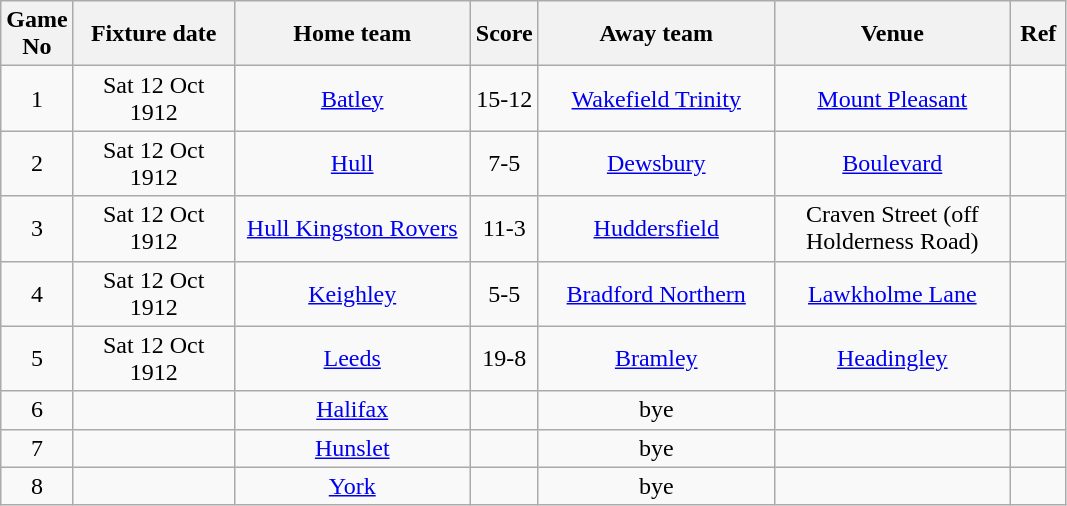<table class="wikitable" style="text-align:center;">
<tr>
<th width=20 abbr="No">Game No</th>
<th width=100 abbr="Date">Fixture date</th>
<th width=150 abbr="Home team">Home team</th>
<th width=20 abbr="Score">Score</th>
<th width=150 abbr="Away team">Away team</th>
<th width=150 abbr="Venue">Venue</th>
<th width=30 abbr="Ref">Ref</th>
</tr>
<tr>
<td>1</td>
<td>Sat 12 Oct 1912</td>
<td><a href='#'>Batley</a></td>
<td>15-12</td>
<td><a href='#'>Wakefield Trinity</a></td>
<td><a href='#'>Mount Pleasant</a></td>
<td></td>
</tr>
<tr>
<td>2</td>
<td>Sat 12 Oct 1912</td>
<td><a href='#'>Hull</a></td>
<td>7-5</td>
<td><a href='#'>Dewsbury</a></td>
<td><a href='#'>Boulevard</a></td>
<td></td>
</tr>
<tr>
<td>3</td>
<td>Sat 12 Oct 1912</td>
<td><a href='#'>Hull Kingston Rovers</a></td>
<td>11-3</td>
<td><a href='#'>Huddersfield</a></td>
<td>Craven Street (off Holderness Road)</td>
<td></td>
</tr>
<tr>
<td>4</td>
<td>Sat 12 Oct 1912</td>
<td><a href='#'>Keighley</a></td>
<td>5-5</td>
<td><a href='#'>Bradford Northern</a></td>
<td><a href='#'>Lawkholme Lane</a></td>
<td></td>
</tr>
<tr>
<td>5</td>
<td>Sat 12 Oct 1912</td>
<td><a href='#'>Leeds</a></td>
<td>19-8</td>
<td><a href='#'>Bramley</a></td>
<td><a href='#'>Headingley</a></td>
<td></td>
</tr>
<tr>
<td>6</td>
<td></td>
<td><a href='#'>Halifax</a></td>
<td></td>
<td>bye</td>
<td></td>
<td></td>
</tr>
<tr>
<td>7</td>
<td></td>
<td><a href='#'>Hunslet</a></td>
<td></td>
<td>bye</td>
<td></td>
<td></td>
</tr>
<tr>
<td>8</td>
<td></td>
<td><a href='#'>York</a></td>
<td></td>
<td>bye</td>
<td></td>
</tr>
</table>
